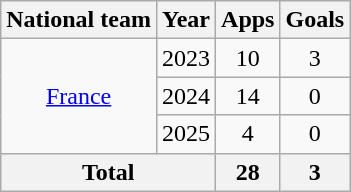<table class="wikitable" style="text-align:center">
<tr>
<th>National team</th>
<th>Year</th>
<th>Apps</th>
<th>Goals</th>
</tr>
<tr>
<td rowspan="3"><a href='#'>France</a></td>
<td>2023</td>
<td>10</td>
<td>3</td>
</tr>
<tr>
<td>2024</td>
<td>14</td>
<td>0</td>
</tr>
<tr>
<td>2025</td>
<td>4</td>
<td>0</td>
</tr>
<tr>
<th colspan="2">Total</th>
<th>28</th>
<th>3</th>
</tr>
</table>
